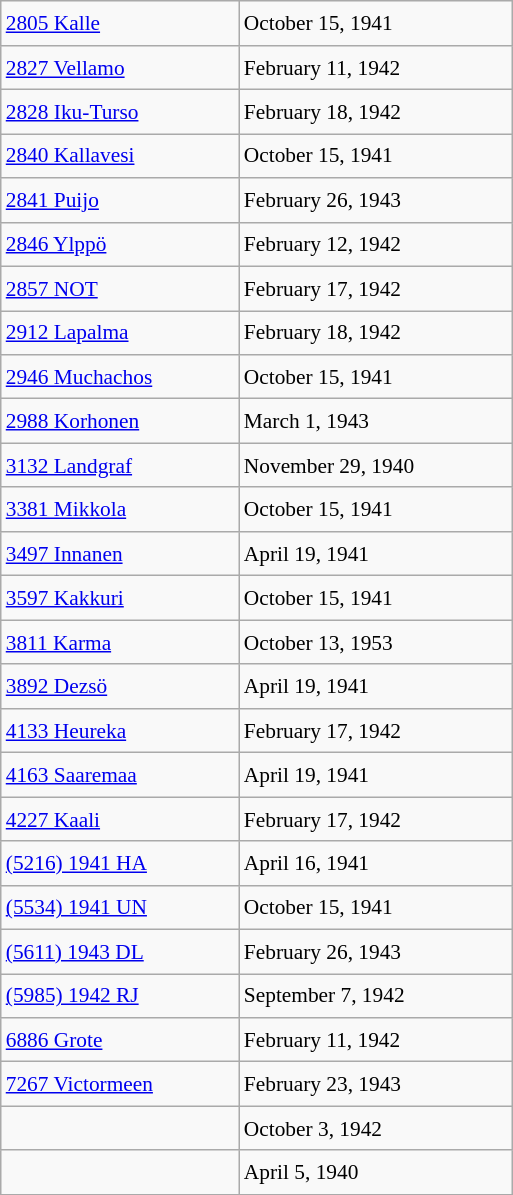<table class="wikitable" style="font-size: 89%; float: left; width: 24em; margin-right: 1em; line-height: 1.6em !important;">
<tr>
<td><a href='#'>2805 Kalle</a></td>
<td>October 15, 1941</td>
</tr>
<tr>
<td><a href='#'>2827 Vellamo</a></td>
<td>February 11, 1942</td>
</tr>
<tr>
<td><a href='#'>2828 Iku-Turso</a></td>
<td>February 18, 1942</td>
</tr>
<tr>
<td><a href='#'>2840 Kallavesi</a></td>
<td>October 15, 1941</td>
</tr>
<tr>
<td><a href='#'>2841 Puijo</a></td>
<td>February 26, 1943</td>
</tr>
<tr>
<td><a href='#'>2846 Ylppö</a></td>
<td>February 12, 1942</td>
</tr>
<tr>
<td><a href='#'>2857 NOT</a></td>
<td>February 17, 1942</td>
</tr>
<tr>
<td><a href='#'>2912 Lapalma</a></td>
<td>February 18, 1942</td>
</tr>
<tr>
<td><a href='#'>2946 Muchachos</a></td>
<td>October 15, 1941</td>
</tr>
<tr>
<td><a href='#'>2988 Korhonen</a></td>
<td>March 1, 1943</td>
</tr>
<tr>
<td><a href='#'>3132 Landgraf</a></td>
<td>November 29, 1940</td>
</tr>
<tr>
<td><a href='#'>3381 Mikkola</a></td>
<td>October 15, 1941</td>
</tr>
<tr>
<td><a href='#'>3497 Innanen</a></td>
<td>April 19, 1941</td>
</tr>
<tr>
<td><a href='#'>3597 Kakkuri</a></td>
<td>October 15, 1941</td>
</tr>
<tr>
<td><a href='#'>3811 Karma</a></td>
<td>October 13, 1953</td>
</tr>
<tr>
<td><a href='#'>3892 Dezsö</a></td>
<td>April 19, 1941</td>
</tr>
<tr>
<td><a href='#'>4133 Heureka</a></td>
<td>February 17, 1942</td>
</tr>
<tr>
<td><a href='#'>4163 Saaremaa</a></td>
<td>April 19, 1941</td>
</tr>
<tr>
<td><a href='#'>4227 Kaali</a></td>
<td>February 17, 1942</td>
</tr>
<tr>
<td><a href='#'>(5216) 1941 HA</a></td>
<td>April 16, 1941</td>
</tr>
<tr>
<td><a href='#'>(5534) 1941 UN</a></td>
<td>October 15, 1941</td>
</tr>
<tr>
<td><a href='#'>(5611) 1943 DL</a></td>
<td>February 26, 1943</td>
</tr>
<tr>
<td><a href='#'>(5985) 1942 RJ</a></td>
<td>September 7, 1942</td>
</tr>
<tr>
<td><a href='#'>6886 Grote</a></td>
<td>February 11, 1942</td>
</tr>
<tr>
<td><a href='#'>7267 Victormeen</a></td>
<td>February 23, 1943</td>
</tr>
<tr>
<td></td>
<td>October 3, 1942</td>
</tr>
<tr>
<td></td>
<td>April 5, 1940</td>
</tr>
</table>
